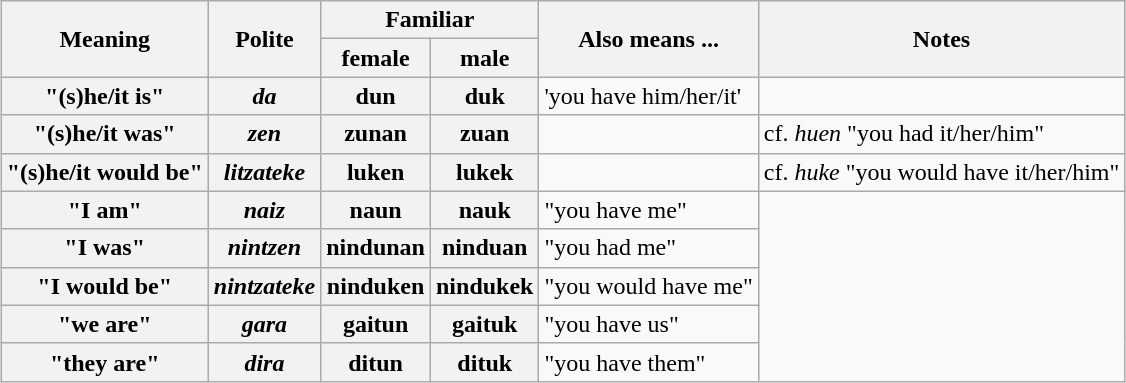<table class="wikitable" style="margin: 1em auto 1em auto">
<tr>
<th rowspan=2 align="center">Meaning</th>
<th rowspan=2 align="center">Polite</th>
<th colspan=2 align="center">Familiar</th>
<th rowspan=2 align="center">Also means ...</th>
<th rowspan=2 align="center">Notes</th>
</tr>
<tr>
<th align="center">female</th>
<th align="center">male</th>
</tr>
<tr>
<th>"(s)he/it is"</th>
<th><em>da</em></th>
<th><strong>dun</strong></th>
<th><strong>duk</strong></th>
<td>'you have him/her/it'</td>
</tr>
<tr>
<th>"(s)he/it was"</th>
<th><em>zen</em></th>
<th><strong>zunan</strong></th>
<th><strong>zuan</strong></th>
<td></td>
<td>cf. <em>huen</em> "you had it/her/him"</td>
</tr>
<tr>
<th>"(s)he/it would be"</th>
<th><em>litzateke</em></th>
<th><strong>luken</strong></th>
<th><strong>lukek</strong></th>
<td></td>
<td>cf. <em>huke</em> "you would have it/her/him"</td>
</tr>
<tr>
<th>"I am"</th>
<th><em>naiz</em></th>
<th><strong>naun</strong></th>
<th><strong>nauk</strong></th>
<td>"you have me"</td>
</tr>
<tr>
<th>"I was"</th>
<th><em>nintzen</em></th>
<th><strong>nindunan</strong></th>
<th><strong>ninduan</strong></th>
<td>"you had me"</td>
</tr>
<tr>
<th>"I would be"</th>
<th><em>nintzateke</em></th>
<th><strong>ninduken</strong></th>
<th><strong>nindukek</strong></th>
<td>"you would have me"</td>
</tr>
<tr>
<th>"we are"</th>
<th><em>gara</em></th>
<th><strong>gaitun</strong></th>
<th><strong>gaituk</strong></th>
<td>"you have us"</td>
</tr>
<tr>
<th>"they are"</th>
<th><em>dira</em></th>
<th><strong>ditun</strong></th>
<th><strong>dituk</strong></th>
<td>"you have them"</td>
</tr>
</table>
